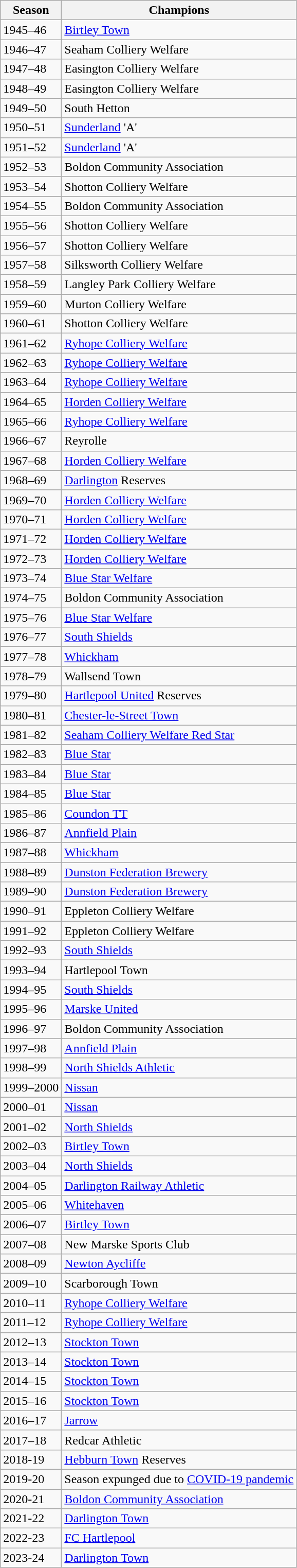<table class="wikitable" style="textalign-center">
<tr>
<th>Season</th>
<th>Champions</th>
</tr>
<tr>
<td>1945–46</td>
<td><a href='#'>Birtley Town</a></td>
</tr>
<tr>
<td>1946–47</td>
<td>Seaham Colliery Welfare</td>
</tr>
<tr>
<td>1947–48</td>
<td>Easington Colliery Welfare</td>
</tr>
<tr>
<td>1948–49</td>
<td>Easington Colliery Welfare</td>
</tr>
<tr>
<td>1949–50</td>
<td>South Hetton</td>
</tr>
<tr>
<td>1950–51</td>
<td><a href='#'>Sunderland</a> 'A'</td>
</tr>
<tr>
<td>1951–52</td>
<td><a href='#'>Sunderland</a> 'A'</td>
</tr>
<tr>
<td>1952–53</td>
<td>Boldon Community Association</td>
</tr>
<tr>
<td>1953–54</td>
<td>Shotton Colliery Welfare</td>
</tr>
<tr>
<td>1954–55</td>
<td>Boldon Community Association</td>
</tr>
<tr>
<td>1955–56</td>
<td>Shotton Colliery Welfare</td>
</tr>
<tr>
<td>1956–57</td>
<td>Shotton Colliery Welfare</td>
</tr>
<tr>
<td>1957–58</td>
<td>Silksworth Colliery Welfare</td>
</tr>
<tr>
<td>1958–59</td>
<td>Langley Park Colliery Welfare</td>
</tr>
<tr>
<td>1959–60</td>
<td>Murton Colliery Welfare</td>
</tr>
<tr>
<td>1960–61</td>
<td>Shotton Colliery Welfare</td>
</tr>
<tr>
<td>1961–62</td>
<td><a href='#'>Ryhope Colliery Welfare</a></td>
</tr>
<tr>
<td>1962–63</td>
<td><a href='#'>Ryhope Colliery Welfare</a></td>
</tr>
<tr>
<td>1963–64</td>
<td><a href='#'>Ryhope Colliery Welfare</a></td>
</tr>
<tr>
<td>1964–65</td>
<td><a href='#'>Horden Colliery Welfare</a></td>
</tr>
<tr>
<td>1965–66</td>
<td><a href='#'>Ryhope Colliery Welfare</a></td>
</tr>
<tr>
<td>1966–67</td>
<td>Reyrolle</td>
</tr>
<tr>
<td>1967–68</td>
<td><a href='#'>Horden Colliery Welfare</a></td>
</tr>
<tr>
<td>1968–69</td>
<td><a href='#'>Darlington</a> Reserves</td>
</tr>
<tr>
<td>1969–70</td>
<td><a href='#'>Horden Colliery Welfare</a></td>
</tr>
<tr>
<td>1970–71</td>
<td><a href='#'>Horden Colliery Welfare</a></td>
</tr>
<tr>
<td>1971–72</td>
<td><a href='#'>Horden Colliery Welfare</a></td>
</tr>
<tr>
<td>1972–73</td>
<td><a href='#'>Horden Colliery Welfare</a></td>
</tr>
<tr>
<td>1973–74</td>
<td><a href='#'>Blue Star Welfare</a></td>
</tr>
<tr>
<td>1974–75</td>
<td>Boldon Community Association</td>
</tr>
<tr>
<td>1975–76</td>
<td><a href='#'>Blue Star Welfare</a></td>
</tr>
<tr>
<td>1976–77</td>
<td><a href='#'>South Shields</a></td>
</tr>
<tr>
<td>1977–78</td>
<td><a href='#'>Whickham</a></td>
</tr>
<tr>
<td>1978–79</td>
<td>Wallsend Town</td>
</tr>
<tr>
<td>1979–80</td>
<td><a href='#'>Hartlepool United</a> Reserves</td>
</tr>
<tr>
<td>1980–81</td>
<td><a href='#'>Chester-le-Street Town</a></td>
</tr>
<tr>
<td>1981–82</td>
<td><a href='#'>Seaham Colliery Welfare Red Star</a></td>
</tr>
<tr>
<td>1982–83</td>
<td><a href='#'>Blue Star</a></td>
</tr>
<tr>
<td>1983–84</td>
<td><a href='#'>Blue Star</a></td>
</tr>
<tr>
<td>1984–85</td>
<td><a href='#'>Blue Star</a></td>
</tr>
<tr>
<td>1985–86</td>
<td><a href='#'>Coundon TT</a></td>
</tr>
<tr>
<td>1986–87</td>
<td><a href='#'>Annfield Plain</a></td>
</tr>
<tr>
<td>1987–88</td>
<td><a href='#'>Whickham</a></td>
</tr>
<tr>
<td>1988–89</td>
<td><a href='#'>Dunston Federation Brewery</a></td>
</tr>
<tr>
<td>1989–90</td>
<td><a href='#'>Dunston Federation Brewery</a></td>
</tr>
<tr>
<td>1990–91</td>
<td>Eppleton Colliery Welfare</td>
</tr>
<tr>
<td>1991–92</td>
<td>Eppleton Colliery Welfare</td>
</tr>
<tr>
<td>1992–93</td>
<td><a href='#'>South Shields</a></td>
</tr>
<tr>
<td>1993–94</td>
<td>Hartlepool Town</td>
</tr>
<tr>
<td>1994–95</td>
<td><a href='#'>South Shields</a></td>
</tr>
<tr>
<td>1995–96</td>
<td><a href='#'>Marske United</a></td>
</tr>
<tr>
<td>1996–97</td>
<td>Boldon Community Association</td>
</tr>
<tr>
<td>1997–98</td>
<td><a href='#'>Annfield Plain</a></td>
</tr>
<tr>
<td>1998–99</td>
<td><a href='#'>North Shields Athletic</a></td>
</tr>
<tr>
<td>1999–2000</td>
<td><a href='#'>Nissan</a></td>
</tr>
<tr>
<td>2000–01</td>
<td><a href='#'>Nissan</a></td>
</tr>
<tr>
<td>2001–02</td>
<td><a href='#'>North Shields</a></td>
</tr>
<tr>
<td>2002–03</td>
<td><a href='#'>Birtley Town</a></td>
</tr>
<tr>
<td>2003–04</td>
<td><a href='#'>North Shields</a></td>
</tr>
<tr>
<td>2004–05</td>
<td><a href='#'>Darlington Railway Athletic</a></td>
</tr>
<tr>
<td>2005–06</td>
<td><a href='#'>Whitehaven</a></td>
</tr>
<tr>
<td>2006–07</td>
<td><a href='#'>Birtley Town</a></td>
</tr>
<tr>
<td>2007–08</td>
<td>New Marske Sports Club</td>
</tr>
<tr>
<td>2008–09</td>
<td><a href='#'>Newton Aycliffe</a></td>
</tr>
<tr>
<td>2009–10</td>
<td>Scarborough Town</td>
</tr>
<tr>
<td>2010–11</td>
<td><a href='#'>Ryhope Colliery Welfare</a></td>
</tr>
<tr>
<td>2011–12</td>
<td><a href='#'>Ryhope Colliery Welfare</a></td>
</tr>
<tr>
<td>2012–13</td>
<td><a href='#'>Stockton Town</a></td>
</tr>
<tr>
<td>2013–14</td>
<td><a href='#'>Stockton Town</a></td>
</tr>
<tr>
<td>2014–15</td>
<td><a href='#'>Stockton Town</a></td>
</tr>
<tr>
<td>2015–16</td>
<td><a href='#'>Stockton Town</a></td>
</tr>
<tr>
<td>2016–17</td>
<td><a href='#'>Jarrow</a></td>
</tr>
<tr>
<td>2017–18</td>
<td>Redcar Athletic</td>
</tr>
<tr>
<td>2018-19</td>
<td><a href='#'>Hebburn Town</a> Reserves</td>
</tr>
<tr>
<td>2019-20</td>
<td>Season expunged due to <a href='#'>COVID-19 pandemic</a></td>
</tr>
<tr>
<td>2020-21</td>
<td><a href='#'>Boldon Community Association</a></td>
</tr>
<tr>
<td>2021-22</td>
<td><a href='#'>Darlington Town</a></td>
</tr>
<tr>
<td>2022-23</td>
<td><a href='#'>FC Hartlepool</a></td>
</tr>
<tr>
<td>2023-24</td>
<td><a href='#'>Darlington Town</a></td>
</tr>
</table>
